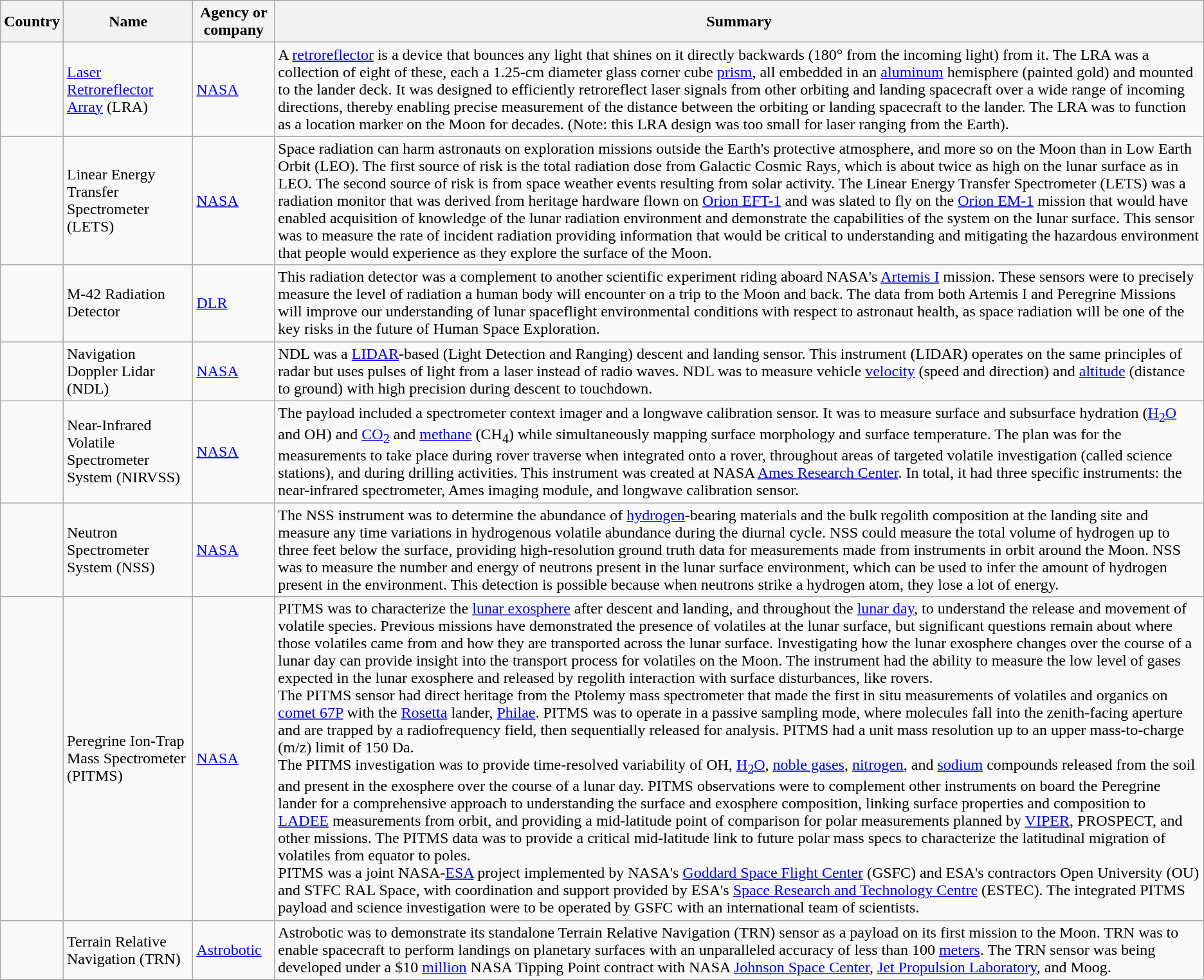<table class="wikitable sortable">
<tr>
<th>Country</th>
<th>Name</th>
<th>Agency or company</th>
<th>Summary</th>
</tr>
<tr>
<td></td>
<td><a href='#'>Laser Retroreflector Array</a> (LRA)</td>
<td><a href='#'>NASA</a></td>
<td>A <a href='#'>retroreflector</a> is a device that bounces any light that shines on it directly backwards (180° from the incoming light) from it. The LRA was a collection of eight of these, each a 1.25-cm diameter glass corner cube <a href='#'>prism</a>, all embedded in an <a href='#'>aluminum</a> hemisphere (painted gold) and mounted to the lander deck. It was designed to efficiently retroreflect laser signals from other orbiting and landing spacecraft over a wide range of incoming directions, thereby enabling precise measurement of the distance between the orbiting or landing spacecraft to the lander. The LRA was to function as a location marker on the Moon for decades. (Note: this LRA design was too small for laser ranging from the Earth).</td>
</tr>
<tr>
<td></td>
<td>Linear Energy Transfer Spectrometer (LETS)</td>
<td><a href='#'>NASA</a></td>
<td>Space radiation can harm astronauts on exploration missions outside the Earth's protective atmosphere, and more so on the Moon than in Low Earth Orbit (LEO). The first source of risk is the total radiation dose from Galactic Cosmic Rays, which is about twice as high on the lunar surface as in LEO. The second source of risk is from space weather events resulting from solar activity. The Linear Energy Transfer Spectrometer (LETS) was a radiation monitor that was derived from heritage hardware flown on <a href='#'>Orion EFT-1</a> and was slated to fly on the <a href='#'>Orion EM-1</a> mission that would have enabled acquisition of knowledge of the lunar radiation environment and demonstrate the capabilities of the system on the lunar surface. This sensor was to measure the rate of incident radiation providing information that would be critical to understanding and mitigating the hazardous environment that people would experience as they explore the surface of the Moon.</td>
</tr>
<tr>
<td></td>
<td>M-42 Radiation Detector</td>
<td><a href='#'>DLR</a></td>
<td>This radiation detector was a complement to another scientific experiment riding aboard NASA's <a href='#'>Artemis I</a> mission. These sensors were to precisely measure the level of radiation a human body will encounter on a trip to the Moon and back. The data from both Artemis I and Peregrine Missions will improve our understanding of lunar spaceflight environmental conditions with respect to astronaut health, as space radiation will be one of the key risks in the future of Human Space Exploration.</td>
</tr>
<tr>
<td></td>
<td>Navigation Doppler Lidar (NDL)</td>
<td><a href='#'>NASA</a></td>
<td>NDL was a <a href='#'>LIDAR</a>-based (Light Detection and Ranging) descent and landing sensor. This instrument (LIDAR) operates on the same principles of radar but uses pulses of light from a laser instead of radio waves. NDL was to measure vehicle <a href='#'>velocity</a> (speed and direction) and <a href='#'>altitude</a> (distance to ground) with high precision during descent to touchdown.</td>
</tr>
<tr>
<td></td>
<td>Near-Infrared Volatile Spectrometer System (NIRVSS)</td>
<td><a href='#'>NASA</a></td>
<td>The payload included a spectrometer context imager and a longwave calibration sensor. It was to measure surface and subsurface hydration (<a href='#'>H<sub>2</sub>O</a> and OH) and <a href='#'>CO<sub>2</sub></a> and <a href='#'>methane</a> (CH<sub>4</sub>) while simultaneously mapping surface morphology and surface temperature. The plan was for the measurements to take place during rover traverse when integrated onto a rover, throughout areas of targeted volatile investigation (called science stations), and during drilling activities. This instrument was created at NASA <a href='#'>Ames Research Center</a>. In total, it had three specific instruments: the near-infrared spectrometer, Ames imaging module, and longwave calibration sensor.</td>
</tr>
<tr>
<td></td>
<td>Neutron Spectrometer System (NSS)</td>
<td><a href='#'>NASA</a></td>
<td>The NSS instrument was to determine the abundance of <a href='#'>hydrogen</a>-bearing materials and the bulk regolith composition at the landing site and measure any time variations in hydrogenous volatile abundance during the diurnal cycle. NSS could measure the total volume of hydrogen up to three feet below the surface, providing high-resolution ground truth data for measurements made from instruments in orbit around the Moon. NSS was to measure the number and energy of neutrons present in the lunar surface environment, which can be used to infer the amount of hydrogen present in the environment. This detection is possible because when neutrons strike a hydrogen atom, they lose a lot of energy.</td>
</tr>
<tr>
<td></td>
<td>Peregrine Ion-Trap Mass Spectrometer (PITMS)</td>
<td><a href='#'>NASA</a></td>
<td>PITMS was to characterize the <a href='#'>lunar exosphere</a> after descent and landing, and throughout the <a href='#'>lunar day</a>, to understand the release and movement of volatile species. Previous missions have demonstrated the presence of volatiles at the lunar surface, but significant questions remain about where those volatiles came from and how they are transported across the lunar surface. Investigating how the lunar exosphere changes over the course of a lunar day can provide insight into the transport process for volatiles on the Moon. The instrument had the ability to measure the low level of gases expected in the lunar exosphere and released by regolith interaction with surface disturbances, like rovers.<br>The PITMS sensor had direct heritage from the Ptolemy mass spectrometer that made the first in situ measurements of volatiles and organics on <a href='#'>comet 67P</a> with the <a href='#'>Rosetta</a> lander, <a href='#'>Philae</a>. PITMS was to operate in a passive sampling mode, where molecules fall into the zenith-facing aperture and are trapped by a radiofrequency field, then sequentially released for analysis. PITMS had a unit mass resolution up to an upper mass-to-charge (m/z) limit of 150 Da.<br>The PITMS investigation was to provide time-resolved variability of OH, <a href='#'>H<sub>2</sub>O</a>, <a href='#'>noble gases</a>, <a href='#'>nitrogen</a>, and <a href='#'>sodium</a> compounds released from the soil and present in the exosphere over the course of a lunar day. PITMS observations were to complement other instruments on board the Peregrine lander for a comprehensive approach to understanding the surface and exosphere composition, linking surface properties and composition to <a href='#'>LADEE</a> measurements from orbit, and providing a mid-latitude point of comparison for polar measurements planned by <a href='#'>VIPER</a>, PROSPECT, and other missions. The PITMS data was to provide a critical mid-latitude link to future polar mass specs to characterize the latitudinal migration of volatiles from equator to poles.<br>PITMS was a joint NASA-<a href='#'>ESA</a> project implemented by NASA's <a href='#'>Goddard Space Flight Center</a> (GSFC) and ESA's contractors Open University (OU) and STFC RAL Space, with coordination and support provided by ESA's <a href='#'>Space Research and Technology Centre</a> (ESTEC). The integrated PITMS payload and science investigation were to be operated by GSFC with an international team of scientists.</td>
</tr>
<tr>
<td></td>
<td>Terrain Relative Navigation (TRN)</td>
<td><a href='#'>Astrobotic</a></td>
<td>Astrobotic was to demonstrate its standalone Terrain Relative Navigation (TRN) sensor as a payload on its first mission to the Moon. TRN was to enable spacecraft to perform landings on planetary surfaces with an unparalleled accuracy of less than 100 <a href='#'>meters</a>. The TRN sensor was being developed under a $10 <a href='#'>million</a> NASA Tipping Point contract with NASA <a href='#'>Johnson Space Center</a>, <a href='#'>Jet Propulsion Laboratory</a>, and Moog.</td>
</tr>
</table>
